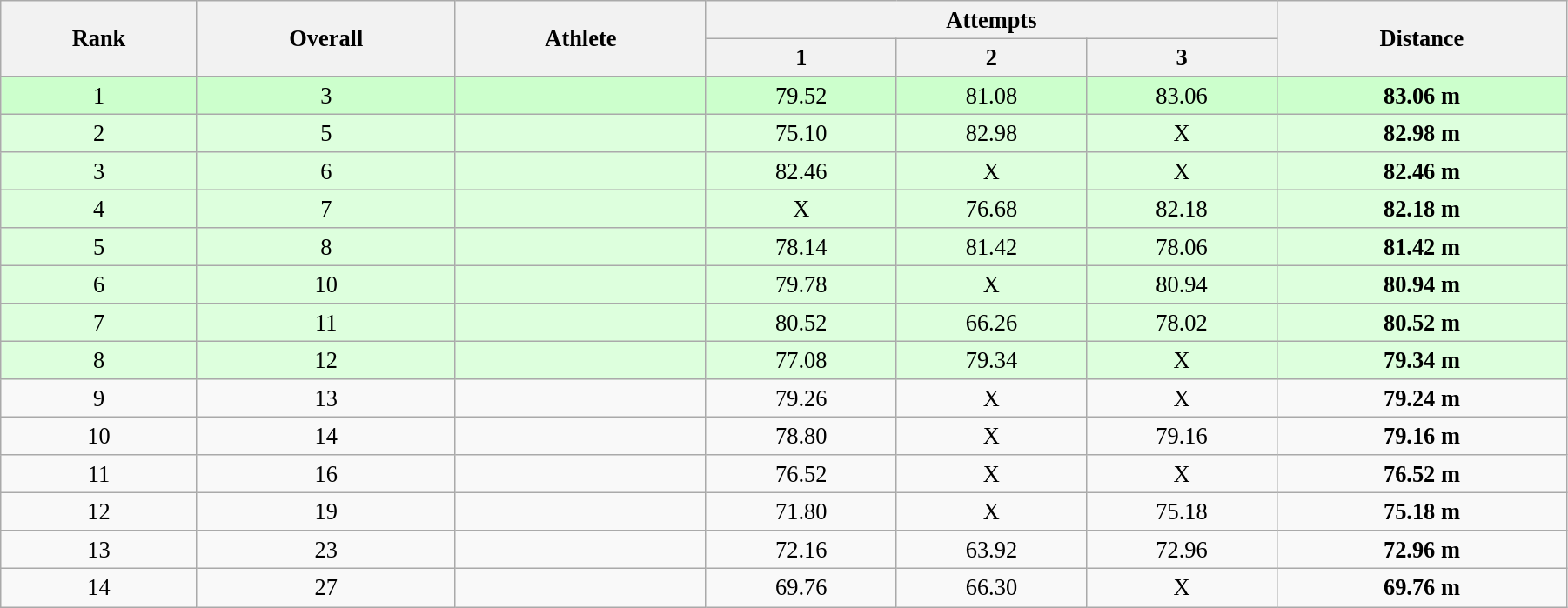<table class="wikitable" style=" text-align:center; font-size:110%;" width="95%">
<tr>
<th rowspan="2">Rank</th>
<th rowspan="2">Overall</th>
<th rowspan="2">Athlete</th>
<th colspan="3">Attempts</th>
<th rowspan="2">Distance</th>
</tr>
<tr>
<th>1</th>
<th>2</th>
<th>3</th>
</tr>
<tr style="background:#ccffcc;">
<td>1</td>
<td>3</td>
<td align=left></td>
<td>79.52</td>
<td>81.08</td>
<td>83.06</td>
<td><strong>83.06 m</strong></td>
</tr>
<tr style="background:#ddffdd;">
<td>2</td>
<td>5</td>
<td align=left></td>
<td>75.10</td>
<td>82.98</td>
<td>X</td>
<td><strong>82.98 m</strong></td>
</tr>
<tr style="background:#ddffdd;">
<td>3</td>
<td>6</td>
<td align=left></td>
<td>82.46</td>
<td>X</td>
<td>X</td>
<td><strong>82.46 m</strong></td>
</tr>
<tr style="background:#ddffdd;">
<td>4</td>
<td>7</td>
<td align=left></td>
<td>X</td>
<td>76.68</td>
<td>82.18</td>
<td><strong>82.18 m</strong></td>
</tr>
<tr style="background:#ddffdd;">
<td>5</td>
<td>8</td>
<td align=left></td>
<td>78.14</td>
<td>81.42</td>
<td>78.06</td>
<td><strong>81.42 m</strong></td>
</tr>
<tr style="background:#ddffdd;">
<td>6</td>
<td>10</td>
<td align=left></td>
<td>79.78</td>
<td>X</td>
<td>80.94</td>
<td><strong>80.94 m</strong></td>
</tr>
<tr style="background:#ddffdd;">
<td>7</td>
<td>11</td>
<td align=left></td>
<td>80.52</td>
<td>66.26</td>
<td>78.02</td>
<td><strong>80.52 m</strong></td>
</tr>
<tr style="background:#ddffdd;">
<td>8</td>
<td>12</td>
<td align=left></td>
<td>77.08</td>
<td>79.34</td>
<td>X</td>
<td><strong>79.34 m</strong></td>
</tr>
<tr>
<td>9</td>
<td>13</td>
<td align=left></td>
<td>79.26</td>
<td>X</td>
<td>X</td>
<td><strong>79.24 m</strong></td>
</tr>
<tr>
<td>10</td>
<td>14</td>
<td align=left></td>
<td>78.80</td>
<td>X</td>
<td>79.16</td>
<td><strong>79.16 m</strong></td>
</tr>
<tr>
<td>11</td>
<td>16</td>
<td align=left></td>
<td>76.52</td>
<td>X</td>
<td>X</td>
<td><strong>76.52 m</strong></td>
</tr>
<tr>
<td>12</td>
<td>19</td>
<td align=left></td>
<td>71.80</td>
<td>X</td>
<td>75.18</td>
<td><strong>75.18 m</strong></td>
</tr>
<tr>
<td>13</td>
<td>23</td>
<td align=left></td>
<td>72.16</td>
<td>63.92</td>
<td>72.96</td>
<td><strong>72.96 m</strong></td>
</tr>
<tr>
<td>14</td>
<td>27</td>
<td align=left></td>
<td>69.76</td>
<td>66.30</td>
<td>X</td>
<td><strong>69.76 m</strong></td>
</tr>
</table>
